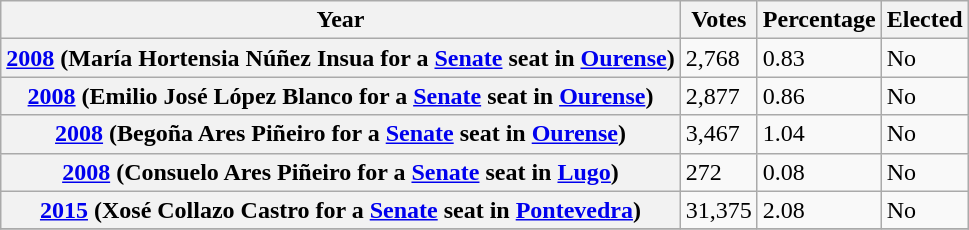<table class="wikitable sortable">
<tr>
<th bgcolor="#BFCFFF">Year</th>
<th bgcolor="#BFCFFF">Votes</th>
<th bgcolor="#BFCFFF">Percentage</th>
<th bgcolor="#BFCFFF">Elected</th>
</tr>
<tr>
<th><a href='#'>2008</a> (María Hortensia Núñez Insua for a <a href='#'>Senate</a> seat in <a href='#'>Ourense</a>)</th>
<td>2,768</td>
<td>0.83</td>
<td>No</td>
</tr>
<tr>
<th><a href='#'>2008</a> (Emilio José López Blanco for a <a href='#'>Senate</a> seat in <a href='#'>Ourense</a>)</th>
<td>2,877</td>
<td>0.86</td>
<td>No</td>
</tr>
<tr>
<th><a href='#'>2008</a> (Begoña Ares Piñeiro for a <a href='#'>Senate</a> seat in <a href='#'>Ourense</a>)</th>
<td>3,467</td>
<td>1.04</td>
<td>No</td>
</tr>
<tr>
<th><a href='#'>2008</a> (Consuelo Ares Piñeiro for a <a href='#'>Senate</a> seat in <a href='#'>Lugo</a>)</th>
<td>272</td>
<td>0.08</td>
<td>No</td>
</tr>
<tr>
<th><a href='#'>2015</a> (Xosé Collazo Castro for a <a href='#'>Senate</a> seat in <a href='#'>Pontevedra</a>)</th>
<td>31,375</td>
<td>2.08</td>
<td>No</td>
</tr>
<tr>
</tr>
</table>
